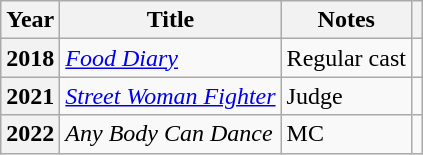<table class="wikitable plainrowheaders sortable">
<tr>
<th scope="col">Year</th>
<th scope="col">Title</th>
<th scope="col">Notes</th>
<th scope="col"></th>
</tr>
<tr>
<th scope="row">2018</th>
<td><em><a href='#'>Food Diary</a></em></td>
<td>Regular cast</td>
<td style="text-align:center"></td>
</tr>
<tr>
<th scope="row">2021</th>
<td><em><a href='#'>Street Woman Fighter</a></em></td>
<td>Judge</td>
<td style="text-align:center"></td>
</tr>
<tr>
<th scope="row">2022</th>
<td><em>Any Body Can Dance</em></td>
<td>MC</td>
<td style="text-align:center"></td>
</tr>
</table>
